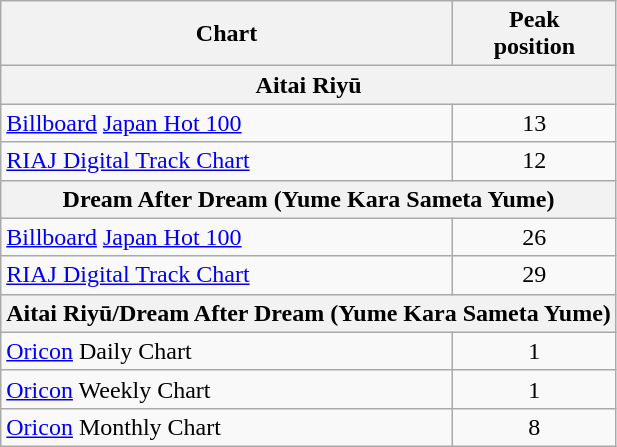<table class="wikitable">
<tr>
<th>Chart</th>
<th>Peak<br>position</th>
</tr>
<tr>
<th colspan="2">Aitai Riyū</th>
</tr>
<tr>
<td><a href='#'>Billboard</a> <a href='#'>Japan Hot 100</a></td>
<td align="center">13</td>
</tr>
<tr>
<td><a href='#'>RIAJ Digital Track Chart</a></td>
<td align="center">12</td>
</tr>
<tr>
<th colspan="2">Dream After Dream (Yume Kara Sameta Yume)</th>
</tr>
<tr>
<td><a href='#'>Billboard</a> <a href='#'>Japan Hot 100</a></td>
<td align="center">26</td>
</tr>
<tr>
<td><a href='#'>RIAJ Digital Track Chart</a></td>
<td align="center">29</td>
</tr>
<tr>
<th colspan="2">Aitai Riyū/Dream After Dream (Yume Kara Sameta Yume)</th>
</tr>
<tr>
<td><a href='#'>Oricon</a> Daily Chart</td>
<td align="center">1</td>
</tr>
<tr>
<td><a href='#'>Oricon</a> Weekly Chart</td>
<td align="center">1</td>
</tr>
<tr>
<td><a href='#'>Oricon</a> Monthly Chart</td>
<td align="center">8</td>
</tr>
</table>
